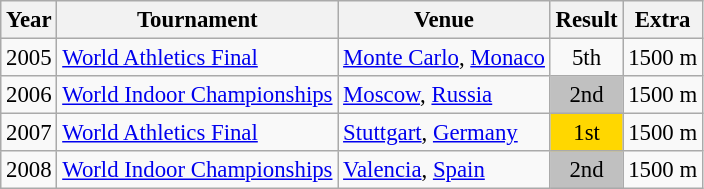<table class="wikitable" style="font-size: 95%;">
<tr>
<th>Year</th>
<th>Tournament</th>
<th>Venue</th>
<th>Result</th>
<th>Extra</th>
</tr>
<tr>
<td>2005</td>
<td><a href='#'>World Athletics Final</a></td>
<td><a href='#'>Monte Carlo</a>, <a href='#'>Monaco</a></td>
<td align="center">5th</td>
<td>1500 m</td>
</tr>
<tr>
<td>2006</td>
<td><a href='#'>World Indoor Championships</a></td>
<td><a href='#'>Moscow</a>, <a href='#'>Russia</a></td>
<td bgcolor="silver" align="center">2nd</td>
<td>1500 m</td>
</tr>
<tr>
<td>2007</td>
<td><a href='#'>World Athletics Final</a></td>
<td><a href='#'>Stuttgart</a>, <a href='#'>Germany</a></td>
<td bgcolor="gold" align="center">1st</td>
<td>1500 m</td>
</tr>
<tr>
<td>2008</td>
<td><a href='#'>World Indoor Championships</a></td>
<td><a href='#'>Valencia</a>, <a href='#'>Spain</a></td>
<td bgcolor="silver" align="center">2nd</td>
<td>1500 m</td>
</tr>
</table>
